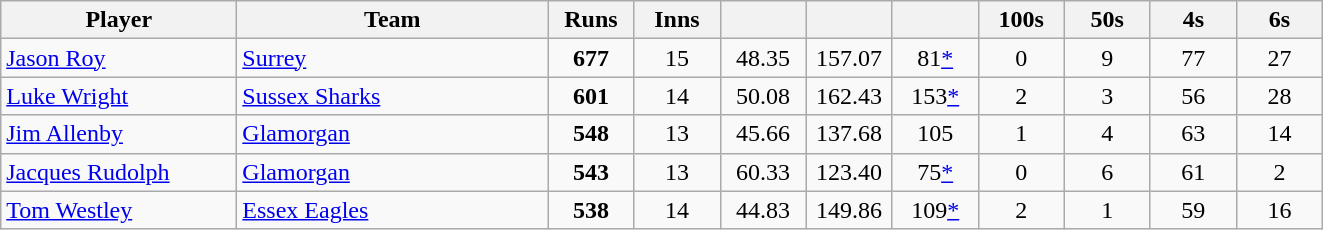<table class="wikitable" style="text-align:center;">
<tr>
<th width=150>Player</th>
<th width=200>Team</th>
<th width=50>Runs</th>
<th width=50>Inns</th>
<th width=50></th>
<th width=50></th>
<th width=50></th>
<th width=50>100s</th>
<th width=50>50s</th>
<th width=50>4s</th>
<th width=50>6s</th>
</tr>
<tr>
<td style="text-align:left;"><a href='#'>Jason Roy</a></td>
<td style="text-align:left;"><a href='#'>Surrey</a></td>
<td><strong>677</strong></td>
<td>15</td>
<td>48.35</td>
<td>157.07</td>
<td>81<a href='#'>*</a></td>
<td>0</td>
<td>9</td>
<td>77</td>
<td>27</td>
</tr>
<tr>
<td style="text-align:left;"><a href='#'>Luke Wright</a></td>
<td style="text-align:left;"><a href='#'>Sussex Sharks</a></td>
<td><strong>601</strong></td>
<td>14</td>
<td>50.08</td>
<td>162.43</td>
<td>153<a href='#'>*</a></td>
<td>2</td>
<td>3</td>
<td>56</td>
<td>28</td>
</tr>
<tr>
<td style="text-align:left;"><a href='#'>Jim Allenby</a></td>
<td style="text-align:left;"><a href='#'>Glamorgan</a></td>
<td><strong>548</strong></td>
<td>13</td>
<td>45.66</td>
<td>137.68</td>
<td>105</td>
<td>1</td>
<td>4</td>
<td>63</td>
<td>14</td>
</tr>
<tr>
<td style="text-align:left;"><a href='#'>Jacques Rudolph</a></td>
<td style="text-align:left;"><a href='#'>Glamorgan</a></td>
<td><strong>543</strong></td>
<td>13</td>
<td>60.33</td>
<td>123.40</td>
<td>75<a href='#'>*</a></td>
<td>0</td>
<td>6</td>
<td>61</td>
<td>2</td>
</tr>
<tr>
<td style="text-align:left;"><a href='#'>Tom Westley</a></td>
<td style="text-align:left;"><a href='#'>Essex Eagles</a></td>
<td><strong>538</strong></td>
<td>14</td>
<td>44.83</td>
<td>149.86</td>
<td>109<a href='#'>*</a></td>
<td>2</td>
<td>1</td>
<td>59</td>
<td>16</td>
</tr>
</table>
